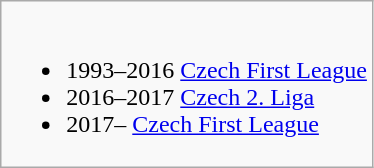<table class="wikitable">
<tr style="vertical-align: top;">
<td><br><ul><li>1993–2016 <a href='#'>Czech First League</a></li><li>2016–2017 <a href='#'>Czech 2. Liga</a></li><li>2017– <a href='#'>Czech First League</a></li></ul></td>
</tr>
</table>
